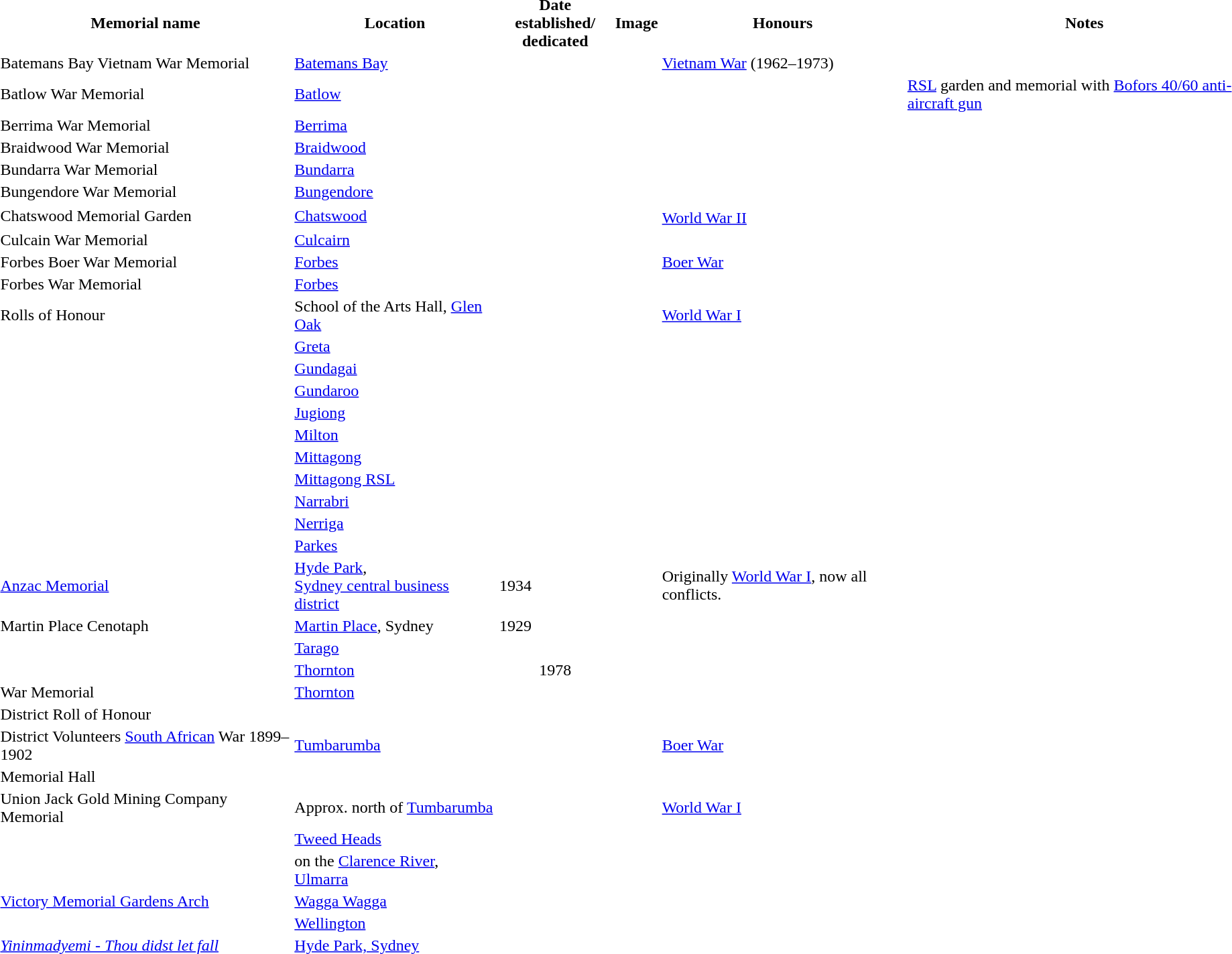<table>
<tr>
<th>Memorial name</th>
<th>Location</th>
<th>Date established/<br>dedicated</th>
<th>Image</th>
<th>Honours</th>
<th>Notes</th>
</tr>
<tr>
<td>Batemans Bay Vietnam War Memorial</td>
<td><a href='#'>Batemans Bay</a></td>
<td align=center></td>
<td></td>
<td><a href='#'>Vietnam War</a> (1962–1973)</td>
<td></td>
</tr>
<tr>
<td>Batlow War Memorial</td>
<td><a href='#'>Batlow</a></td>
<td></td>
<td></td>
<td></td>
<td><a href='#'>RSL</a> garden and memorial with <a href='#'>Bofors 40/60 anti-aircraft gun</a></td>
</tr>
<tr>
<td>Berrima War Memorial</td>
<td><a href='#'>Berrima</a></td>
<td></td>
<td></td>
<td></td>
<td></td>
</tr>
<tr>
<td>Braidwood War Memorial</td>
<td><a href='#'>Braidwood</a></td>
<td></td>
<td></td>
<td></td>
<td></td>
</tr>
<tr>
<td>Bundarra War Memorial</td>
<td><a href='#'>Bundarra</a></td>
<td></td>
<td></td>
<td></td>
<td></td>
</tr>
<tr>
<td>Bungendore War Memorial</td>
<td><a href='#'>Bungendore</a></td>
<td></td>
<td></td>
<td></td>
<td></td>
</tr>
<tr>
<td rowspan=2>Chatswood Memorial Garden</td>
<td rowspan=2><a href='#'>Chatswood</a></td>
<td></td>
<td></td>
<td></td>
<td></td>
</tr>
<tr>
<td></td>
<td></td>
<td><a href='#'>World War II</a></td>
<td></td>
</tr>
<tr>
<td>Culcain War Memorial</td>
<td><a href='#'>Culcairn</a></td>
<td></td>
<td></td>
<td></td>
<td></td>
</tr>
<tr>
<td>Forbes Boer War Memorial</td>
<td><a href='#'>Forbes</a></td>
<td></td>
<td></td>
<td><a href='#'>Boer War</a></td>
<td></td>
</tr>
<tr>
<td>Forbes War Memorial</td>
<td><a href='#'>Forbes</a></td>
<td></td>
<td></td>
<td></td>
<td></td>
</tr>
<tr>
<td>Rolls of Honour</td>
<td>School of the Arts Hall, <a href='#'>Glen Oak</a></td>
<td></td>
<td></td>
<td><a href='#'>World War I</a></td>
<td></td>
</tr>
<tr>
<td></td>
<td><a href='#'>Greta</a></td>
<td></td>
<td></td>
<td></td>
<td></td>
</tr>
<tr>
<td></td>
<td><a href='#'>Gundagai</a></td>
<td></td>
<td></td>
<td></td>
<td></td>
</tr>
<tr>
<td></td>
<td><a href='#'>Gundaroo</a></td>
<td></td>
<td></td>
<td></td>
<td></td>
</tr>
<tr>
<td></td>
<td><a href='#'>Jugiong</a></td>
<td></td>
<td></td>
<td></td>
<td></td>
</tr>
<tr>
<td></td>
<td><a href='#'>Milton</a></td>
<td></td>
<td></td>
<td></td>
<td></td>
</tr>
<tr>
<td></td>
<td><a href='#'>Mittagong</a></td>
<td></td>
<td></td>
<td></td>
<td></td>
</tr>
<tr>
<td></td>
<td><a href='#'>Mittagong RSL</a></td>
<td></td>
<td></td>
<td></td>
<td></td>
</tr>
<tr>
<td></td>
<td><a href='#'>Narrabri</a></td>
<td></td>
<td></td>
<td></td>
<td></td>
</tr>
<tr>
<td></td>
<td><a href='#'>Nerriga</a></td>
<td></td>
<td></td>
<td></td>
<td></td>
</tr>
<tr>
<td></td>
<td><a href='#'>Parkes</a></td>
<td></td>
<td></td>
<td></td>
<td></td>
</tr>
<tr>
<td><a href='#'>Anzac Memorial</a></td>
<td><a href='#'>Hyde Park</a>,<br><a href='#'>Sydney central business district</a></td>
<td>1934</td>
<td></td>
<td>Originally <a href='#'>World War I</a>, now all conflicts.</td>
<td></td>
</tr>
<tr>
<td>Martin Place Cenotaph</td>
<td><a href='#'>Martin Place</a>, Sydney</td>
<td>1929</td>
<td></td>
<td></td>
<td></td>
</tr>
<tr>
<td></td>
<td><a href='#'>Tarago</a></td>
<td></td>
<td></td>
<td></td>
<td></td>
<td></td>
</tr>
<tr>
<td></td>
<td><a href='#'>Thornton</a></td>
<td align=center>1978</td>
<td></td>
<td></td>
<td></td>
</tr>
<tr>
<td>War Memorial</td>
<td><a href='#'>Thornton</a></td>
<td></td>
<td></td>
<td></td>
<td></td>
</tr>
<tr>
<td>District Roll of Honour</td>
<td rowspan=3><a href='#'>Tumbarumba</a></td>
<td></td>
<td></td>
<td></td>
<td></td>
</tr>
<tr>
<td>District Volunteers <a href='#'>South African</a> War 1899–1902</td>
<td></td>
<td></td>
<td><a href='#'>Boer War</a></td>
<td></td>
</tr>
<tr>
<td>Memorial Hall</td>
<td></td>
<td></td>
<td></td>
<td></td>
</tr>
<tr>
<td>Union Jack Gold Mining Company Memorial</td>
<td>Approx.  north of <a href='#'>Tumbarumba</a></td>
<td></td>
<td></td>
<td><a href='#'>World War I</a></td>
<td></td>
</tr>
<tr>
<td></td>
<td><a href='#'>Tweed Heads</a></td>
<td></td>
<td></td>
<td></td>
<td></td>
</tr>
<tr>
<td></td>
<td>on the <a href='#'>Clarence River</a>, <a href='#'>Ulmarra</a></td>
<td></td>
<td></td>
<td></td>
<td></td>
</tr>
<tr>
<td><a href='#'>Victory Memorial Gardens Arch</a></td>
<td><a href='#'>Wagga Wagga</a></td>
<td></td>
<td></td>
<td></td>
<td></td>
</tr>
<tr>
<td></td>
<td rowspan=2><a href='#'>Wellington</a></td>
<td></td>
<td></td>
<td></td>
<td></td>
</tr>
<tr>
<td></td>
<td></td>
<td></td>
<td></td>
<td></td>
</tr>
<tr>
<td><em><a href='#'>Yininmadyemi - Thou didst let fall</a></em></td>
<td><a href='#'>Hyde Park, Sydney</a></td>
<td></td>
<td></td>
<td></td>
<td></td>
</tr>
<tr>
</tr>
</table>
